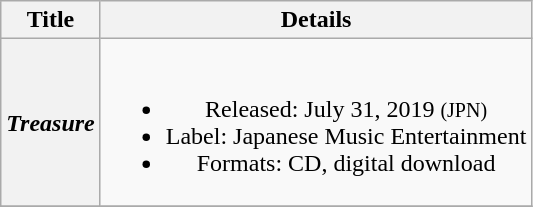<table class="wikitable plainrowheaders" style="text-align:center;">
<tr>
<th scope="col" rowspan="2">Title</th>
<th scope="col" rowspan="2">Details</th>
</tr>
<tr>
</tr>
<tr>
<th scope="row"><em>Treasure</em></th>
<td><br><ul><li>Released: July 31, 2019 <small>(JPN)</small></li><li>Label: Japanese Music Entertainment</li><li>Formats: CD, digital download</li></ul></td>
</tr>
<tr>
</tr>
</table>
